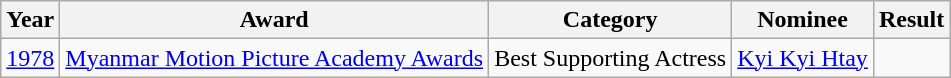<table class="wikitable">
<tr>
<th>Year</th>
<th>Award</th>
<th>Category</th>
<th>Nominee</th>
<th>Result</th>
</tr>
<tr>
<td><a href='#'>1978</a></td>
<td><a href='#'>Myanmar Motion Picture Academy Awards</a></td>
<td>Best Supporting Actress</td>
<td><a href='#'>Kyi Kyi Htay</a></td>
<td></td>
</tr>
</table>
